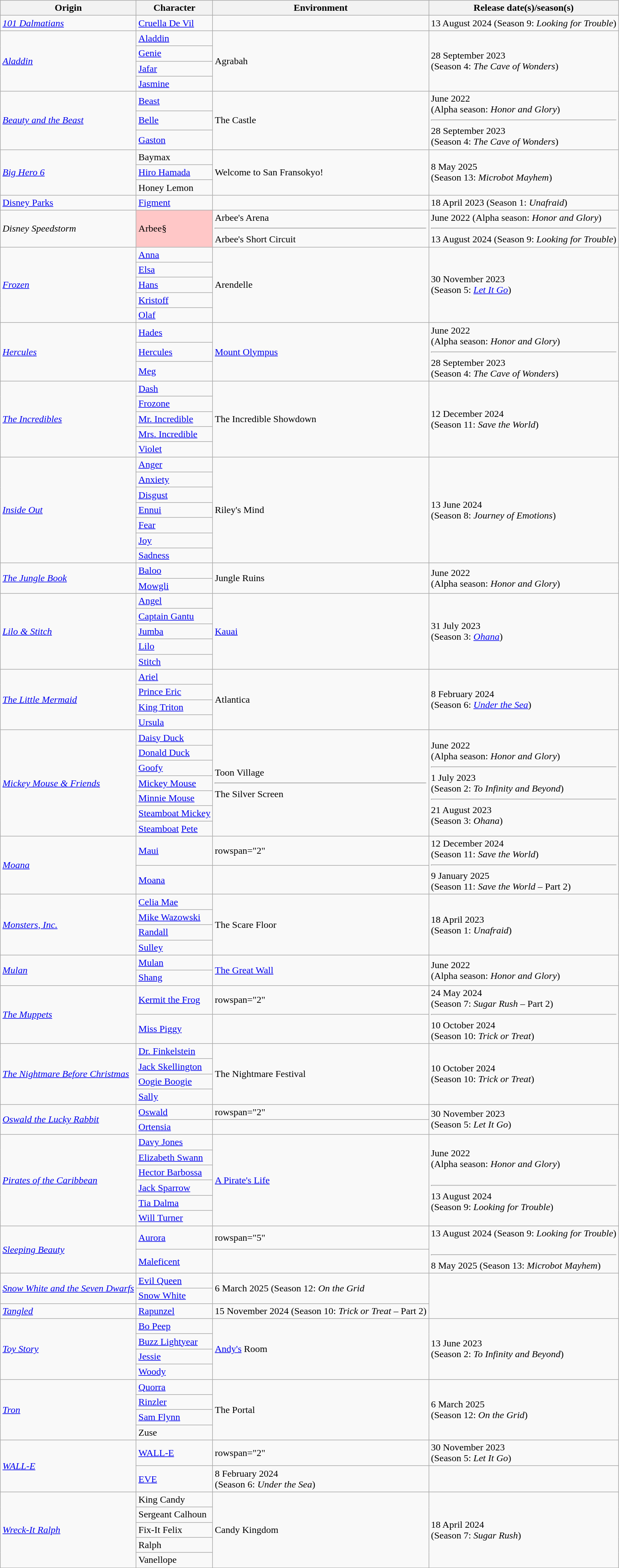<table class="wikitable sortable">
<tr>
<th>Origin</th>
<th>Character</th>
<th class="unsortable">Environment</th>
<th>Release date(s)/season(s)</th>
</tr>
<tr>
<td><em><a href='#'>101 Dalmatians</a></em></td>
<td><a href='#'>Cruella De Vil</a></td>
<td></td>
<td>13 August 2024 (Season 9: <em>Looking for Trouble</em>)</td>
</tr>
<tr>
<td rowspan="4"><em><a href='#'>Aladdin</a></em></td>
<td><a href='#'>Aladdin</a></td>
<td rowspan="4">Agrabah</td>
<td rowspan="4">28 September 2023<br>(Season 4: <em>The Cave of Wonders</em>)</td>
</tr>
<tr>
<td><a href='#'>Genie</a></td>
</tr>
<tr>
<td><a href='#'>Jafar</a></td>
</tr>
<tr>
<td><a href='#'>Jasmine</a></td>
</tr>
<tr>
<td rowspan="3"><em><a href='#'>Beauty and the Beast</a></em></td>
<td><a href='#'>Beast</a></td>
<td rowspan="3">The Castle</td>
<td rowspan="3">June 2022<br>(Alpha season: <em>Honor and Glory</em>)<br><hr>28 September 2023<br>(Season 4: <em>The Cave of Wonders</em>)<br></td>
</tr>
<tr>
<td><a href='#'>Belle</a></td>
</tr>
<tr>
<td><a href='#'>Gaston</a></td>
</tr>
<tr>
<td rowspan="3"><em><a href='#'>Big Hero 6</a></em></td>
<td>Baymax</td>
<td rowspan="3">Welcome to San Fransokyo!</td>
<td rowspan="3">8 May 2025<br>(Season 13: <em>Microbot Mayhem</em>)</td>
</tr>
<tr>
<td><a href='#'>Hiro Hamada</a></td>
</tr>
<tr>
<td>Honey Lemon</td>
</tr>
<tr>
<td><a href='#'>Disney Parks</a></td>
<td><a href='#'>Figment</a></td>
<td></td>
<td>18 April 2023 (Season 1: <em>Unafraid</em>)</td>
</tr>
<tr>
<td><em>Disney Speedstorm</em></td>
<td style="background:#FFC7C7">Arbee§</td>
<td>Arbee's Arena<hr>Arbee's Short Circuit</td>
<td>June 2022 (Alpha season: <em>Honor and Glory</em>)<br><hr>13 August 2024 (Season 9: <em>Looking for Trouble</em>)<br></td>
</tr>
<tr>
<td rowspan="5"><em><a href='#'>Frozen</a></em></td>
<td><a href='#'>Anna</a></td>
<td rowspan="5">Arendelle</td>
<td rowspan="5">30 November 2023<br>(Season 5: <em><a href='#'>Let It Go</a></em>)</td>
</tr>
<tr>
<td><a href='#'>Elsa</a></td>
</tr>
<tr>
<td><a href='#'>Hans</a></td>
</tr>
<tr>
<td><a href='#'>Kristoff</a></td>
</tr>
<tr>
<td><a href='#'>Olaf</a></td>
</tr>
<tr>
<td rowspan="3"><em><a href='#'>Hercules</a></em></td>
<td><a href='#'>Hades</a></td>
<td rowspan="3"><a href='#'>Mount Olympus</a></td>
<td rowspan="3">June 2022<br>(Alpha season: <em>Honor and Glory</em>)<br><hr>28 September 2023<br>(Season 4: <em>The Cave of Wonders</em>)<br></td>
</tr>
<tr>
<td><a href='#'>Hercules</a></td>
</tr>
<tr>
<td><a href='#'>Meg</a></td>
</tr>
<tr>
<td rowspan="5"><em><a href='#'>The Incredibles</a></em></td>
<td><a href='#'>Dash</a></td>
<td rowspan="5">The Incredible Showdown</td>
<td rowspan="5">12 December 2024<br>(Season 11: <em>Save the World</em>)</td>
</tr>
<tr>
<td><a href='#'>Frozone</a></td>
</tr>
<tr>
<td><a href='#'>Mr. Incredible</a></td>
</tr>
<tr>
<td><a href='#'>Mrs. Incredible</a></td>
</tr>
<tr>
<td><a href='#'>Violet</a></td>
</tr>
<tr>
<td rowspan="7"><em><a href='#'>Inside Out</a></em></td>
<td><a href='#'>Anger</a></td>
<td rowspan="7">Riley's Mind</td>
<td rowspan="7">13 June 2024<br>(Season 8: <em>Journey of Emotions</em>)</td>
</tr>
<tr>
<td><a href='#'>Anxiety</a></td>
</tr>
<tr>
<td><a href='#'>Disgust</a></td>
</tr>
<tr>
<td><a href='#'>Ennui</a></td>
</tr>
<tr>
<td><a href='#'>Fear</a></td>
</tr>
<tr>
<td><a href='#'>Joy</a></td>
</tr>
<tr>
<td><a href='#'>Sadness</a></td>
</tr>
<tr>
<td data-sort-value="Jungle Book, The" rowspan="2"><em><a href='#'>The Jungle Book</a></em></td>
<td><a href='#'>Baloo</a></td>
<td rowspan="2">Jungle Ruins</td>
<td rowspan="2">June 2022<br>(Alpha season: <em>Honor and Glory</em>)</td>
</tr>
<tr>
<td><a href='#'>Mowgli</a></td>
</tr>
<tr>
<td rowspan="5"><em><a href='#'>Lilo & Stitch</a></em></td>
<td><a href='#'>Angel</a></td>
<td rowspan="5"><a href='#'>Kauai</a></td>
<td rowspan="5">31 July 2023<br>(Season 3: <em><a href='#'>Ohana</a></em>)</td>
</tr>
<tr>
<td data-sort-value="Gantu, Captain"><a href='#'>Captain Gantu</a></td>
</tr>
<tr>
<td><a href='#'>Jumba</a></td>
</tr>
<tr>
<td><a href='#'>Lilo</a></td>
</tr>
<tr>
<td><a href='#'>Stitch</a></td>
</tr>
<tr>
<td data-sort-value="Little Mermaid, The" rowspan="4"><em><a href='#'>The Little Mermaid</a></em></td>
<td><a href='#'>Ariel</a></td>
<td rowspan="4">Atlantica</td>
<td rowspan="4">8 February 2024<br>(Season 6: <em><a href='#'>Under the Sea</a></em>)</td>
</tr>
<tr>
<td data-sort-value="Eric, Prince"><a href='#'>Prince Eric</a></td>
</tr>
<tr>
<td data-sort-value="Triton, King"><a href='#'>King Triton</a></td>
</tr>
<tr>
<td><a href='#'>Ursula</a></td>
</tr>
<tr>
<td rowspan="7"><em><a href='#'>Mickey Mouse & Friends</a></em></td>
<td><a href='#'>Daisy Duck</a></td>
<td rowspan="7">Toon Village<hr>The Silver Screen</td>
<td rowspan="7">June 2022<br>(Alpha season: <em>Honor and Glory</em>)<br><hr>1 July 2023<br>(Season 2: <em>To Infinity and Beyond</em>)<br><hr>21 August 2023<br>(Season 3: <em>Ohana</em>)<br></td>
</tr>
<tr>
<td><a href='#'>Donald Duck</a></td>
</tr>
<tr>
<td><a href='#'>Goofy</a></td>
</tr>
<tr>
<td><a href='#'>Mickey Mouse</a></td>
</tr>
<tr>
<td><a href='#'>Minnie Mouse</a></td>
</tr>
<tr>
<td data-sort-value="Mickey Mouse, Steamboat"><a href='#'>Steamboat Mickey</a></td>
</tr>
<tr>
<td data-sort-value="Pete, Steamboat"><a href='#'>Steamboat</a> <a href='#'>Pete</a></td>
</tr>
<tr>
<td rowspan="2"><em><a href='#'>Moana</a></em></td>
<td><a href='#'>Maui</a></td>
<td>rowspan="2" </td>
<td rowspan="2">12 December 2024<br>(Season 11: <em>Save the World</em>)<hr>9 January 2025<br>(Season 11: <em>Save the World</em> – Part 2)</td>
</tr>
<tr>
<td><a href='#'>Moana</a></td>
</tr>
<tr>
<td rowspan="4"><em><a href='#'>Monsters, Inc.</a></em></td>
<td><a href='#'>Celia Mae</a></td>
<td rowspan="4">The Scare Floor</td>
<td rowspan="4">18 April 2023<br>(Season 1: <em>Unafraid</em>)</td>
</tr>
<tr>
<td><a href='#'>Mike Wazowski</a></td>
</tr>
<tr>
<td><a href='#'>Randall</a></td>
</tr>
<tr>
<td><a href='#'>Sulley</a></td>
</tr>
<tr>
<td rowspan="2"><em><a href='#'>Mulan</a></em></td>
<td data-sort-value="Mulan Fa"><a href='#'>Mulan</a></td>
<td rowspan="2"><a href='#'>The Great Wall</a></td>
<td rowspan="2">June 2022<br>(Alpha season: <em>Honor and Glory</em>)</td>
</tr>
<tr>
<td data-sort-value="Shang Li"><a href='#'>Shang</a></td>
</tr>
<tr>
<td data-sort-value="Muppets, The" rowspan="2"><em><a href='#'>The Muppets</a></em></td>
<td><a href='#'>Kermit the Frog</a></td>
<td>rowspan="2" </td>
<td rowspan="2">24 May 2024<br>(Season 7: <em>Sugar Rush</em> – Part 2)<hr>10 October 2024<br>(Season 10: <em>Trick or Treat</em>)</td>
</tr>
<tr>
<td><a href='#'>Miss Piggy</a></td>
</tr>
<tr>
<td data-sort-value="Nightmare Before Christmas, The" rowspan="4"><em><a href='#'>The Nightmare Before Christmas</a></em></td>
<td><a href='#'>Dr. Finkelstein</a></td>
<td rowspan="4">The Nightmare Festival</td>
<td rowspan="4">10 October 2024<br>(Season 10: <em>Trick or Treat</em>)</td>
</tr>
<tr>
<td><a href='#'>Jack Skellington</a></td>
</tr>
<tr>
<td><a href='#'>Oogie Boogie</a></td>
</tr>
<tr>
<td><a href='#'>Sally</a></td>
</tr>
<tr>
<td rowspan="2"><em><a href='#'>Oswald the Lucky Rabbit</a></em></td>
<td><a href='#'>Oswald</a></td>
<td>rowspan="2" </td>
<td rowspan="2">30 November 2023<br>(Season 5: <em>Let It Go</em>)</td>
</tr>
<tr>
<td><a href='#'>Ortensia</a></td>
</tr>
<tr>
<td rowspan="6"><em><a href='#'>Pirates of the Caribbean</a></em></td>
<td><a href='#'>Davy Jones</a></td>
<td rowspan="6"><a href='#'>A Pirate's Life</a></td>
<td rowspan="6">June 2022<br>(Alpha season: <em>Honor and Glory</em>)<br><br><hr>
13 August 2024<br>(Season 9: <em>Looking for Trouble</em>)<br></td>
</tr>
<tr>
<td><a href='#'>Elizabeth Swann</a></td>
</tr>
<tr>
<td><a href='#'>Hector Barbossa</a></td>
</tr>
<tr>
<td><a href='#'>Jack Sparrow</a></td>
</tr>
<tr>
<td><a href='#'>Tia Dalma</a></td>
</tr>
<tr>
<td><a href='#'>Will Turner</a></td>
</tr>
<tr>
<td rowspan="2"><em><a href='#'>Sleeping Beauty</a></em></td>
<td><a href='#'>Aurora</a></td>
<td>rowspan="5" </td>
<td rowspan="2">13 August 2024 (Season 9: <em>Looking for Trouble</em>)<br><br><hr>
8 May 2025 (Season 13: <em>Microbot Mayhem</em>)<br></td>
</tr>
<tr>
<td><a href='#'>Maleficent</a></td>
</tr>
<tr>
<td rowspan="2"><em><a href='#'>Snow White and the Seven Dwarfs</a></em></td>
<td><a href='#'>Evil Queen</a></td>
<td rowspan="2">6 March 2025 (Season 12: <em>On the Grid</em></td>
</tr>
<tr>
<td><a href='#'>Snow White</a></td>
</tr>
<tr>
<td><em><a href='#'>Tangled</a></em></td>
<td><a href='#'>Rapunzel</a></td>
<td>15 November 2024 (Season 10: <em>Trick or Treat</em> – Part 2)</td>
</tr>
<tr>
<td rowspan="4"><em><a href='#'>Toy Story</a></em></td>
<td><a href='#'>Bo Peep</a></td>
<td rowspan="4"><a href='#'>Andy's</a> Room</td>
<td rowspan="4">13 June 2023<br>(Season 2: <em>To Infinity and Beyond</em>)</td>
</tr>
<tr>
<td><a href='#'>Buzz Lightyear</a></td>
</tr>
<tr>
<td><a href='#'>Jessie</a></td>
</tr>
<tr>
<td><a href='#'>Woody</a></td>
</tr>
<tr>
<td rowspan="4"><em><a href='#'>Tron</a></em></td>
<td><a href='#'>Quorra</a></td>
<td rowspan="4">The Portal</td>
<td rowspan="4">6 March 2025<br>(Season 12: <em>On the Grid</em>)</td>
</tr>
<tr>
<td><a href='#'>Rinzler</a></td>
</tr>
<tr>
<td><a href='#'>Sam Flynn</a></td>
</tr>
<tr>
<td>Zuse</td>
</tr>
<tr>
<td rowspan="2"><em><a href='#'>WALL-E</a></em></td>
<td><a href='#'>WALL-E</a></td>
<td>rowspan="2" </td>
<td>30 November 2023<br>(Season 5: <em>Let It Go</em>)</td>
</tr>
<tr>
<td><a href='#'>EVE</a></td>
<td>8 February 2024<br>(Season 6: <em>Under the Sea</em>)</td>
</tr>
<tr>
<td rowspan="5"><em><a href='#'>Wreck-It Ralph</a></em></td>
<td>King Candy</td>
<td rowspan="5">Candy Kingdom</td>
<td rowspan="5">18 April 2024<br>(Season 7: <em>Sugar Rush</em>)</td>
</tr>
<tr>
<td>Sergeant Calhoun</td>
</tr>
<tr>
<td>Fix-It Felix</td>
</tr>
<tr>
<td>Ralph</td>
</tr>
<tr>
<td>Vanellope</td>
</tr>
</table>
